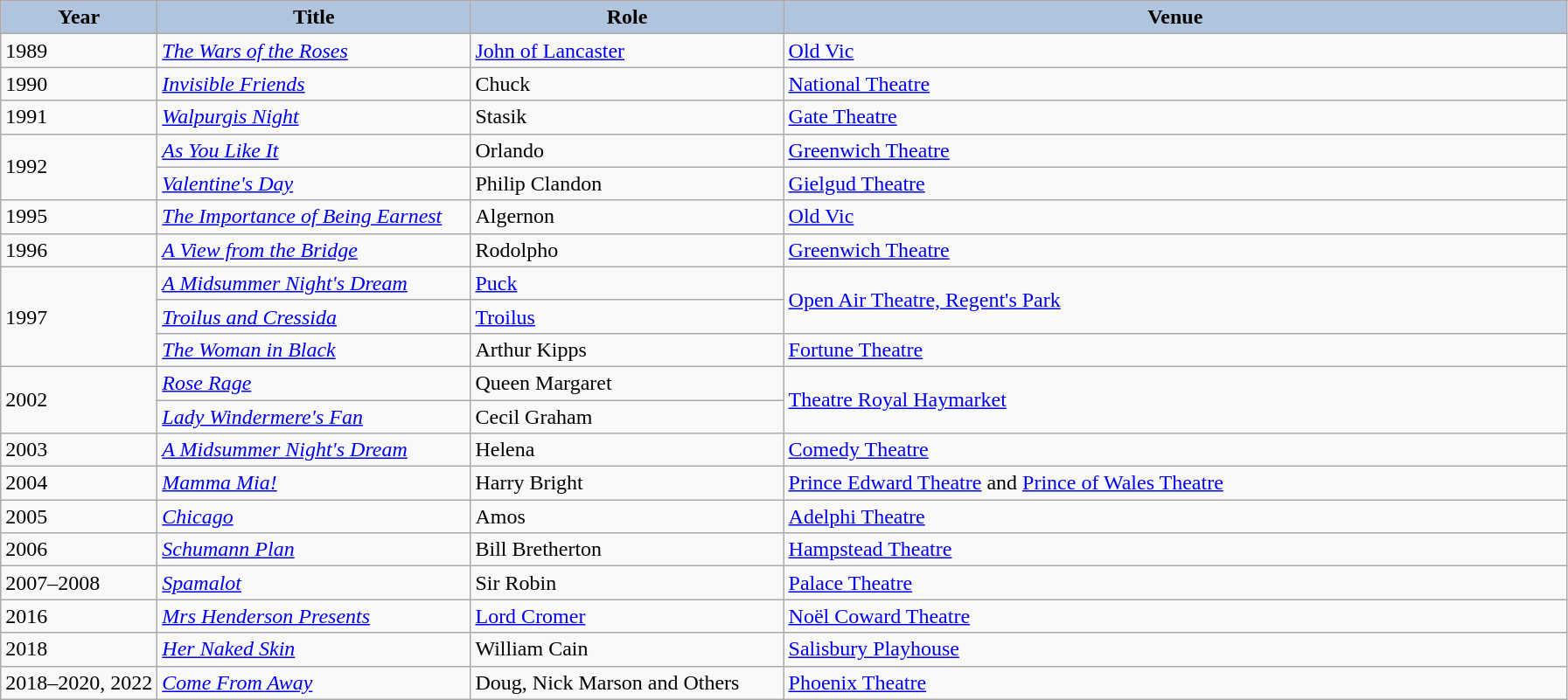<table class="wikitable">
<tr>
<th style="background:#b0c4de; width:10%;">Year</th>
<th style="background:#b0c4de; width:20%;">Title</th>
<th style="background:#b0c4de; width:20%;">Role</th>
<th style="background:#b0c4de; width:50%;">Venue</th>
</tr>
<tr>
<td>1989</td>
<td><em><a href='#'>The Wars of the Roses</a></em></td>
<td><a href='#'>John of Lancaster</a></td>
<td><a href='#'>Old Vic</a></td>
</tr>
<tr>
<td>1990</td>
<td><em><a href='#'>Invisible Friends</a></em></td>
<td>Chuck</td>
<td><a href='#'>National Theatre</a></td>
</tr>
<tr>
<td>1991</td>
<td><em><a href='#'>Walpurgis Night</a></em></td>
<td>Stasik</td>
<td><a href='#'>Gate Theatre</a></td>
</tr>
<tr>
<td rowspan="2">1992</td>
<td><em><a href='#'>As You Like It</a></em></td>
<td>Orlando</td>
<td><a href='#'>Greenwich Theatre</a></td>
</tr>
<tr>
<td><em><a href='#'>Valentine's Day</a></em></td>
<td>Philip Clandon</td>
<td><a href='#'>Gielgud Theatre</a></td>
</tr>
<tr>
<td>1995</td>
<td><em><a href='#'>The Importance of Being Earnest</a></em></td>
<td>Algernon</td>
<td><a href='#'>Old Vic</a></td>
</tr>
<tr>
<td>1996</td>
<td><em><a href='#'>A View from the Bridge</a></em></td>
<td>Rodolpho</td>
<td><a href='#'>Greenwich Theatre</a></td>
</tr>
<tr>
<td rowspan="3">1997</td>
<td><em><a href='#'>A Midsummer Night's Dream</a></em></td>
<td><a href='#'>Puck</a></td>
<td rowspan="2"><a href='#'>Open Air Theatre, Regent's Park</a></td>
</tr>
<tr>
<td><em><a href='#'>Troilus and Cressida</a></em></td>
<td><a href='#'>Troilus</a></td>
</tr>
<tr>
<td><em><a href='#'>The Woman in Black</a></em></td>
<td>Arthur Kipps</td>
<td><a href='#'>Fortune Theatre</a></td>
</tr>
<tr>
<td rowspan="2">2002</td>
<td><em><a href='#'>Rose Rage</a></em></td>
<td>Queen Margaret</td>
<td rowspan="2"><a href='#'>Theatre Royal Haymarket</a></td>
</tr>
<tr>
<td><em><a href='#'>Lady Windermere's Fan</a></em></td>
<td>Cecil Graham</td>
</tr>
<tr>
<td>2003</td>
<td><em><a href='#'>A Midsummer Night's Dream</a></em></td>
<td>Helena</td>
<td><a href='#'>Comedy Theatre</a></td>
</tr>
<tr>
<td>2004</td>
<td><em><a href='#'>Mamma Mia!</a></em></td>
<td>Harry Bright</td>
<td><a href='#'>Prince Edward Theatre</a> and <a href='#'>Prince of Wales Theatre</a></td>
</tr>
<tr>
<td>2005</td>
<td><em><a href='#'>Chicago</a></em></td>
<td>Amos</td>
<td><a href='#'>Adelphi Theatre</a></td>
</tr>
<tr>
<td>2006</td>
<td><em><a href='#'>Schumann Plan</a></em></td>
<td>Bill Bretherton</td>
<td><a href='#'>Hampstead Theatre</a></td>
</tr>
<tr>
<td>2007–2008</td>
<td><em><a href='#'>Spamalot</a></em></td>
<td>Sir Robin</td>
<td><a href='#'>Palace Theatre</a></td>
</tr>
<tr>
<td>2016</td>
<td><em><a href='#'>Mrs Henderson Presents</a></em></td>
<td><a href='#'>Lord Cromer</a></td>
<td><a href='#'>Noël Coward Theatre</a></td>
</tr>
<tr>
<td>2018</td>
<td><em><a href='#'>Her Naked Skin</a></em></td>
<td>William Cain</td>
<td><a href='#'>Salisbury Playhouse</a></td>
</tr>
<tr>
<td>2018–2020, 2022</td>
<td><a href='#'><em>Come From Away</em></a></td>
<td>Doug, Nick Marson and Others</td>
<td><a href='#'>Phoenix Theatre</a></td>
</tr>
</table>
